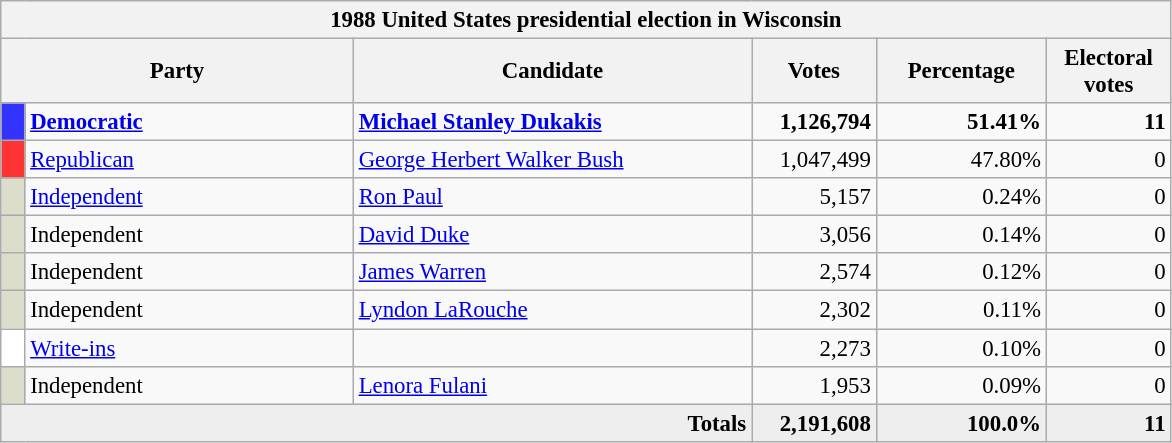<table class="wikitable" style="font-size: 95%;">
<tr>
<th colspan="6">1988 United States presidential election in Wisconsin</th>
</tr>
<tr>
<th colspan="2" style="width: 15em">Party</th>
<th style="width: 17em">Candidate</th>
<th style="width: 5em">Votes</th>
<th style="width: 7em">Percentage</th>
<th style="width: 5em">Electoral votes</th>
</tr>
<tr>
<th style="background:#33f; width:3px;"></th>
<td style="width: 130px"><strong><a href='#'>Democratic</a></strong></td>
<td><strong><a href='#'>Michael Stanley Dukakis</a></strong></td>
<td style="text-align:right;"><strong>1,126,794</strong></td>
<td style="text-align:right;"><strong>51.41%</strong></td>
<td style="text-align:right;"><strong>11</strong></td>
</tr>
<tr>
<th style="background:#f33; width:3px;"></th>
<td style="width: 130px"><a href='#'>Republican</a></td>
<td><a href='#'>George Herbert Walker Bush</a></td>
<td style="text-align:right;">1,047,499</td>
<td style="text-align:right;">47.80%</td>
<td style="text-align:right;">0</td>
</tr>
<tr>
<th style="background:#DDDDCC; width:3px;"></th>
<td style="width: 130px"><a href='#'>Independent</a></td>
<td><a href='#'>Ron Paul</a></td>
<td style="text-align:right;">5,157</td>
<td style="text-align:right;">0.24%</td>
<td style="text-align:right;">0</td>
</tr>
<tr>
<th style="background:#DDDDCC; width:3px;"></th>
<td style="width: 130px">Independent</td>
<td><a href='#'>David Duke</a></td>
<td style="text-align:right;">3,056</td>
<td style="text-align:right;">0.14%</td>
<td style="text-align:right;">0</td>
</tr>
<tr>
<th style="background:#DDDDCC; width:3px;"></th>
<td style="width: 130px">Independent</td>
<td><a href='#'>James Warren</a></td>
<td style="text-align:right;">2,574</td>
<td style="text-align:right;">0.12%</td>
<td style="text-align:right;">0</td>
</tr>
<tr>
<th style="background:#DDDDCC; width:3px;"></th>
<td style="width: 130px">Independent</td>
<td><a href='#'>Lyndon LaRouche</a></td>
<td style="text-align:right;">2,302</td>
<td style="text-align:right;">0.11%</td>
<td style="text-align:right;">0</td>
</tr>
<tr>
<th style="background:#FFFFFF; width:3px;"></th>
<td style="width: 130px"><a href='#'>Write-ins</a></td>
<td></td>
<td style="text-align:right;">2,273</td>
<td style="text-align:right;">0.10%</td>
<td style="text-align:right;">0</td>
</tr>
<tr>
<th style="background:#DDDDCC; width:3px;"></th>
<td style="width: 130px">Independent</td>
<td><a href='#'>Lenora Fulani</a></td>
<td style="text-align:right;">1,953</td>
<td style="text-align:right;">0.09%</td>
<td style="text-align:right;">0</td>
</tr>
<tr style="background:#eee; text-align:right;">
<td colspan="3"><strong>Totals</strong></td>
<td><strong>2,191,608</strong></td>
<td><strong>100.0%</strong></td>
<td><strong>11</strong></td>
</tr>
</table>
